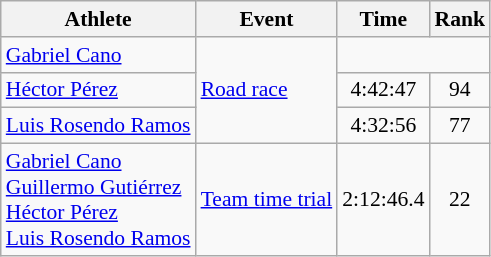<table class="wikitable" style="font-size:90%">
<tr>
<th>Athlete</th>
<th>Event</th>
<th>Time</th>
<th>Rank</th>
</tr>
<tr align=center>
<td align=left><a href='#'>Gabriel Cano</a></td>
<td align=left rowspan=3><a href='#'>Road race</a></td>
<td colspan=2></td>
</tr>
<tr align=center>
<td align=left><a href='#'>Héctor Pérez</a></td>
<td>4:42:47</td>
<td>94</td>
</tr>
<tr align=center>
<td align=left><a href='#'>Luis Rosendo Ramos</a></td>
<td>4:32:56</td>
<td>77</td>
</tr>
<tr align=center>
<td align=left><a href='#'>Gabriel Cano</a><br><a href='#'>Guillermo Gutiérrez</a><br><a href='#'>Héctor Pérez</a><br><a href='#'>Luis Rosendo Ramos</a></td>
<td align=left><a href='#'>Team time trial</a></td>
<td>2:12:46.4</td>
<td>22</td>
</tr>
</table>
